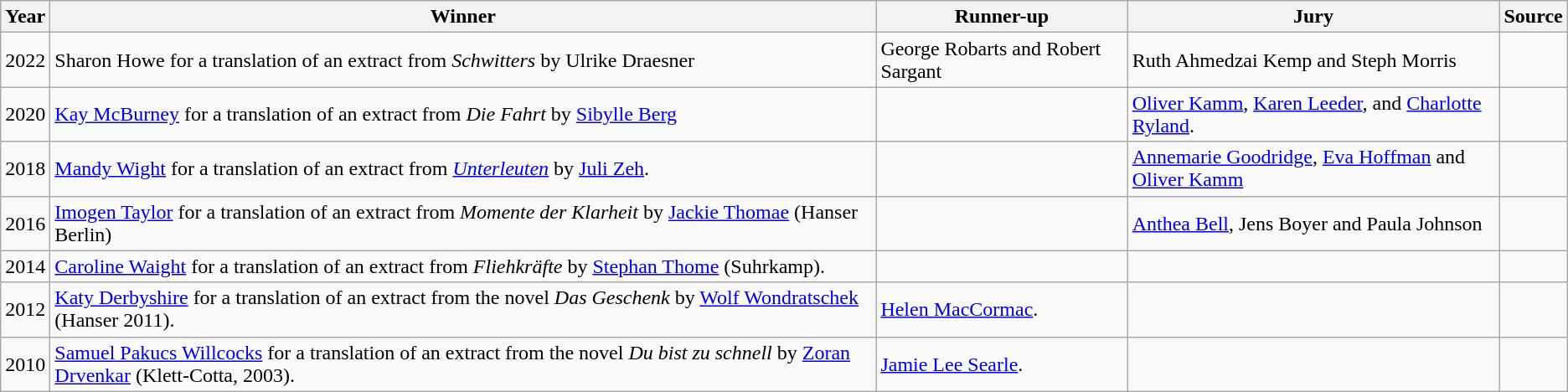<table class="wikitable">
<tr>
<th>Year</th>
<th>Winner</th>
<th>Runner-up</th>
<th>Jury</th>
<th>Source</th>
</tr>
<tr>
<td>2022</td>
<td>Sharon Howe for a translation of an extract from <em>Schwitters</em> by Ulrike Draesner</td>
<td>George Robarts and Robert Sargant</td>
<td>Ruth Ahmedzai Kemp and Steph Morris</td>
<td></td>
</tr>
<tr>
<td>2020</td>
<td><a href='#'>Kay McBurney</a> for a translation of an extract from <em>Die Fahrt</em> by <a href='#'>Sibylle Berg</a></td>
<td></td>
<td><a href='#'>Oliver Kamm</a>, <a href='#'>Karen Leeder</a>, and <a href='#'>Charlotte Ryland</a>.</td>
<td></td>
</tr>
<tr>
<td>2018</td>
<td><a href='#'>Mandy Wight</a> for a translation of an extract from <em><a href='#'>Unterleuten</a></em> by <a href='#'>Juli Zeh</a>.</td>
<td></td>
<td><a href='#'>Annemarie Goodridge</a>, <a href='#'>Eva Hoffman</a> and <a href='#'>Oliver Kamm</a></td>
<td></td>
</tr>
<tr>
<td>2016</td>
<td><a href='#'>Imogen Taylor</a> for a translation of an extract from <em>Momente der Klarheit</em> by <a href='#'>Jackie Thomae</a> (Hanser Berlin)</td>
<td></td>
<td><a href='#'>Anthea Bell</a>, Jens Boyer and Paula Johnson</td>
<td></td>
</tr>
<tr>
<td>2014</td>
<td><a href='#'>Caroline Waight</a> for a translation of an extract from <em>Fliehkräfte</em> by <a href='#'>Stephan Thome</a> (Suhrkamp).</td>
<td></td>
<td></td>
<td></td>
</tr>
<tr>
<td>2012</td>
<td><a href='#'>Katy Derbyshire</a> for a translation of an extract from the novel <em>Das Geschenk</em> by <a href='#'>Wolf Wondratschek</a> (Hanser 2011).</td>
<td><a href='#'>Helen MacCormac</a>.</td>
<td></td>
<td></td>
</tr>
<tr>
<td>2010</td>
<td><a href='#'>Samuel Pakucs Willcocks</a> for a translation of an extract from the novel <em>Du bist zu schnell</em> by <a href='#'>Zoran Drvenkar</a> (Klett-Cotta, 2003).</td>
<td><a href='#'>Jamie Lee Searle</a>.</td>
<td></td>
<td></td>
</tr>
</table>
